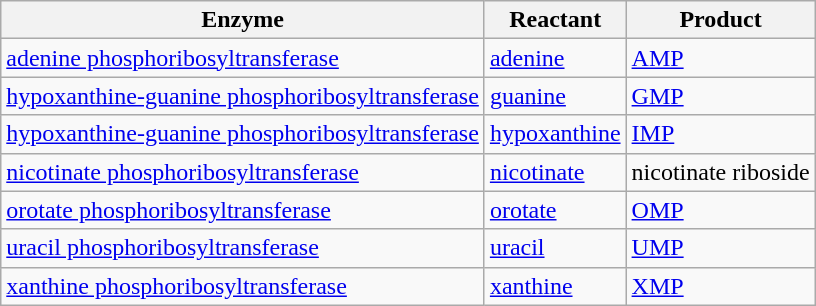<table class="wikitable">
<tr>
<th>Enzyme</th>
<th>Reactant</th>
<th>Product</th>
</tr>
<tr>
<td><a href='#'>adenine phosphoribosyltransferase</a></td>
<td><a href='#'>adenine</a></td>
<td><a href='#'>AMP</a></td>
</tr>
<tr>
<td><a href='#'>hypoxanthine-guanine phosphoribosyltransferase</a></td>
<td><a href='#'>guanine</a></td>
<td><a href='#'>GMP</a></td>
</tr>
<tr>
<td><a href='#'>hypoxanthine-guanine phosphoribosyltransferase</a></td>
<td><a href='#'>hypoxanthine</a></td>
<td><a href='#'>IMP</a></td>
</tr>
<tr>
<td><a href='#'>nicotinate phosphoribosyltransferase</a></td>
<td><a href='#'>nicotinate</a></td>
<td>nicotinate riboside</td>
</tr>
<tr>
<td><a href='#'>orotate phosphoribosyltransferase</a></td>
<td><a href='#'>orotate</a></td>
<td><a href='#'>OMP</a></td>
</tr>
<tr>
<td><a href='#'>uracil phosphoribosyltransferase</a></td>
<td><a href='#'>uracil</a></td>
<td><a href='#'>UMP</a></td>
</tr>
<tr>
<td><a href='#'>xanthine phosphoribosyltransferase</a></td>
<td><a href='#'>xanthine</a></td>
<td><a href='#'>XMP</a></td>
</tr>
</table>
